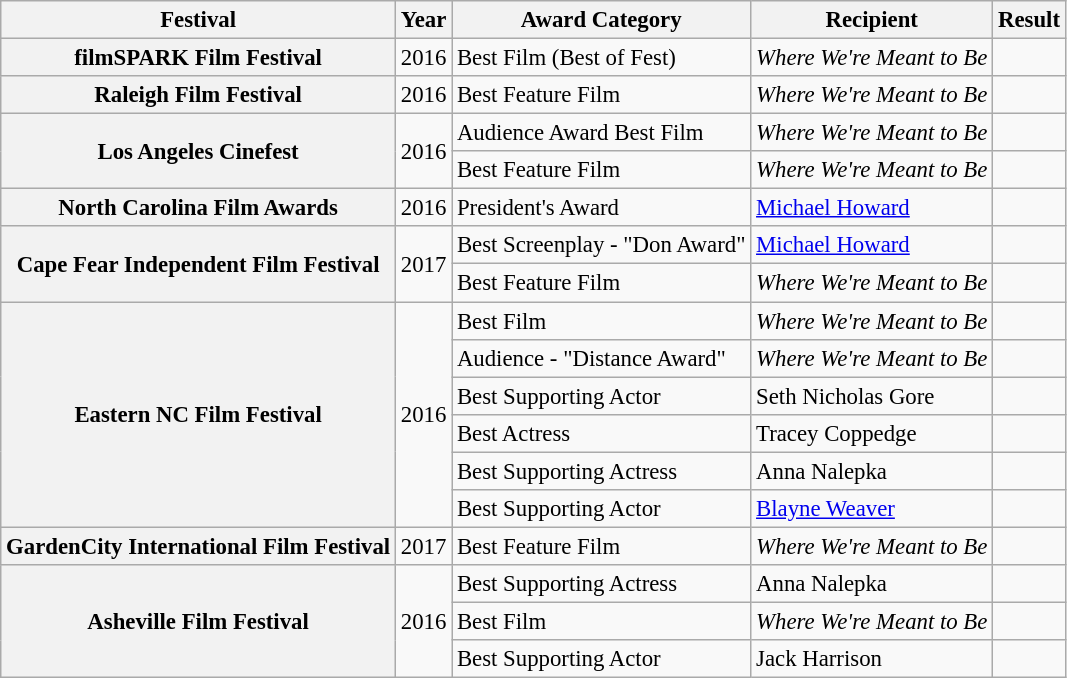<table class="wikitable plainrowheaders" style="font-size: 95%;">
<tr>
<th scope="col">Festival</th>
<th scope="col">Year</th>
<th scope="col">Award Category</th>
<th scope="col">Recipient</th>
<th scope="col">Result</th>
</tr>
<tr>
<th scope="row">filmSPARK Film Festival</th>
<td>2016</td>
<td>Best Film (Best of Fest)</td>
<td><em>Where We're Meant to Be</em></td>
<td></td>
</tr>
<tr>
<th scope="row">Raleigh Film Festival</th>
<td>2016</td>
<td>Best Feature Film</td>
<td><em>Where We're Meant to Be</em></td>
<td></td>
</tr>
<tr>
<th rowspan="2" scope="row">Los Angeles Cinefest</th>
<td rowspan="2">2016</td>
<td>Audience Award Best Film</td>
<td><em>Where We're Meant to Be</em></td>
<td></td>
</tr>
<tr>
<td>Best Feature Film</td>
<td><em>Where We're Meant to Be</em></td>
<td></td>
</tr>
<tr>
<th scope="row">North Carolina Film Awards</th>
<td>2016</td>
<td>President's Award</td>
<td><a href='#'>Michael Howard</a></td>
<td></td>
</tr>
<tr>
<th rowspan="2" scope="row">Cape Fear Independent Film Festival</th>
<td rowspan="2">2017</td>
<td>Best Screenplay - "Don Award"</td>
<td><a href='#'>Michael Howard</a></td>
<td></td>
</tr>
<tr>
<td>Best Feature Film</td>
<td><em>Where We're Meant to Be</em></td>
<td></td>
</tr>
<tr>
<th rowspan="6" scope="row">Eastern NC Film Festival</th>
<td rowspan="6">2016</td>
<td>Best Film</td>
<td><em>Where We're Meant to Be</em></td>
<td></td>
</tr>
<tr>
<td>Audience - "Distance Award"</td>
<td><em>Where We're Meant to Be</em></td>
<td></td>
</tr>
<tr>
<td>Best Supporting Actor</td>
<td>Seth Nicholas Gore</td>
<td></td>
</tr>
<tr>
<td>Best Actress</td>
<td>Tracey Coppedge</td>
<td></td>
</tr>
<tr>
<td>Best Supporting Actress</td>
<td>Anna Nalepka</td>
<td></td>
</tr>
<tr>
<td>Best Supporting Actor</td>
<td><a href='#'>Blayne Weaver</a></td>
<td></td>
</tr>
<tr>
<th scope="row">GardenCity International Film Festival</th>
<td>2017</td>
<td>Best Feature Film</td>
<td><em>Where We're Meant to Be</em></td>
<td></td>
</tr>
<tr>
<th rowspan="3" scope="row">Asheville Film Festival</th>
<td rowspan="3">2016</td>
<td>Best Supporting Actress</td>
<td>Anna Nalepka</td>
<td></td>
</tr>
<tr>
<td>Best Film</td>
<td><em>Where We're Meant to Be</em></td>
<td></td>
</tr>
<tr>
<td>Best Supporting Actor</td>
<td>Jack Harrison</td>
<td></td>
</tr>
</table>
